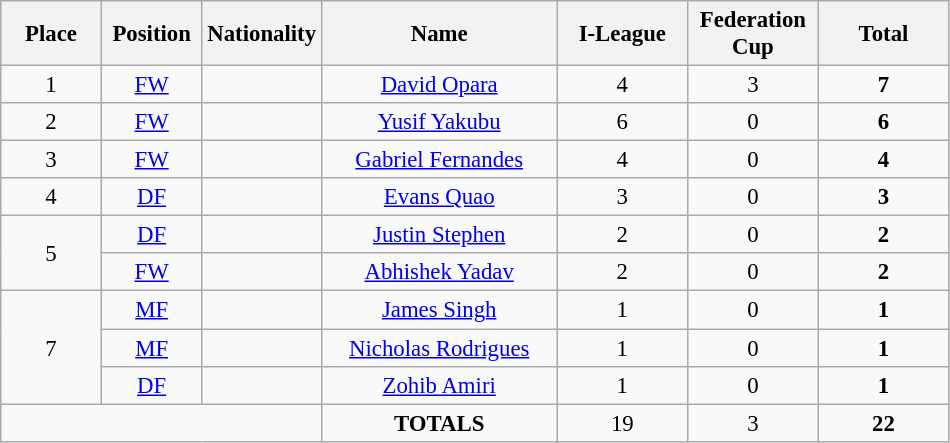<table class="wikitable" style="font-size: 95%; text-align: center;">
<tr>
<th width=60>Place</th>
<th width=60>Position</th>
<th width=60>Nationality</th>
<th width=150>Name</th>
<th width=80>I-League</th>
<th width=80>Federation Cup</th>
<th width=80><strong>Total</strong></th>
</tr>
<tr>
<td rowspan=1>1</td>
<td><a href='#'>FW</a></td>
<td></td>
<td><a href='#'>David Opara</a></td>
<td>4</td>
<td>3</td>
<td><strong>7</strong></td>
</tr>
<tr>
<td>2</td>
<td><a href='#'>FW</a></td>
<td></td>
<td><a href='#'>Yusif Yakubu</a></td>
<td>6</td>
<td>0</td>
<td><strong>6</strong></td>
</tr>
<tr>
<td rowspan=1>3</td>
<td><a href='#'>FW</a></td>
<td></td>
<td><a href='#'>Gabriel Fernandes</a></td>
<td>4</td>
<td>0</td>
<td><strong>4</strong></td>
</tr>
<tr>
<td rowspan=1>4</td>
<td><a href='#'>DF</a></td>
<td></td>
<td><a href='#'>Evans Quao</a></td>
<td>3</td>
<td>0</td>
<td><strong>3</strong></td>
</tr>
<tr>
<td rowspan=2>5</td>
<td><a href='#'>DF</a></td>
<td></td>
<td><a href='#'>Justin Stephen</a></td>
<td>2</td>
<td>0</td>
<td><strong>2</strong></td>
</tr>
<tr>
<td><a href='#'>FW</a></td>
<td></td>
<td><a href='#'>Abhishek Yadav</a></td>
<td>2</td>
<td>0</td>
<td><strong>2</strong></td>
</tr>
<tr>
<td rowspan=3>7</td>
<td><a href='#'>MF</a></td>
<td></td>
<td><a href='#'>James Singh</a></td>
<td>1</td>
<td>0</td>
<td><strong>1</strong></td>
</tr>
<tr>
<td><a href='#'>MF</a></td>
<td></td>
<td><a href='#'>Nicholas Rodrigues</a></td>
<td>1</td>
<td>0</td>
<td><strong>1</strong></td>
</tr>
<tr>
<td><a href='#'>DF</a></td>
<td></td>
<td><a href='#'>Zohib Amiri</a></td>
<td>1</td>
<td>0</td>
<td><strong>1</strong></td>
</tr>
<tr>
<td colspan=3></td>
<td><strong>TOTALS</strong></td>
<td>19</td>
<td>3</td>
<td><strong>22</strong></td>
</tr>
</table>
